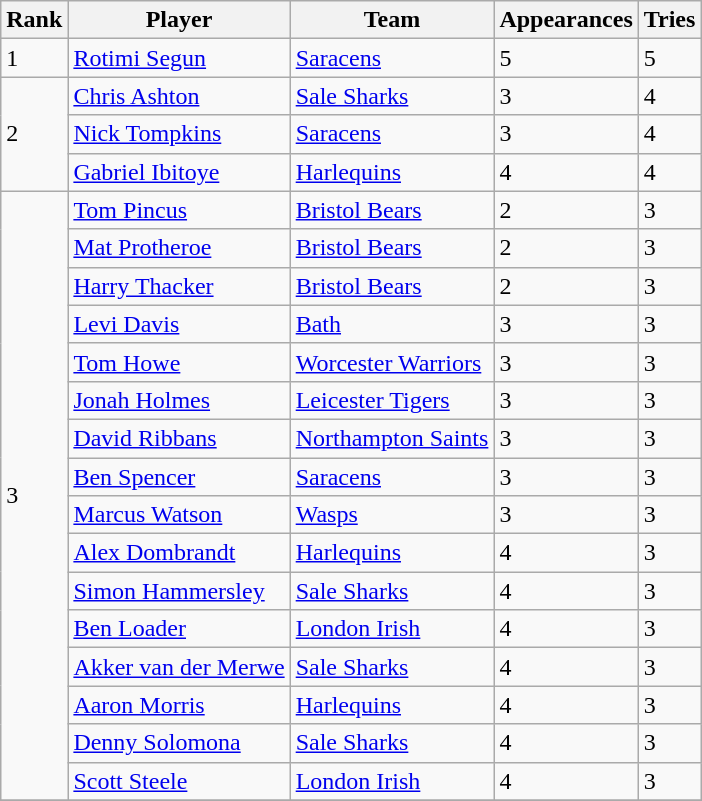<table class="wikitable">
<tr>
<th>Rank</th>
<th>Player</th>
<th>Team</th>
<th>Appearances</th>
<th>Tries</th>
</tr>
<tr>
<td>1</td>
<td> <a href='#'>Rotimi Segun</a></td>
<td><a href='#'>Saracens</a></td>
<td>5</td>
<td>5</td>
</tr>
<tr>
<td rowspan=3>2</td>
<td> <a href='#'>Chris Ashton</a></td>
<td><a href='#'>Sale Sharks</a></td>
<td>3</td>
<td>4</td>
</tr>
<tr>
<td> <a href='#'>Nick Tompkins</a></td>
<td><a href='#'>Saracens</a></td>
<td>3</td>
<td>4</td>
</tr>
<tr>
<td> <a href='#'>Gabriel Ibitoye</a></td>
<td><a href='#'>Harlequins</a></td>
<td>4</td>
<td>4</td>
</tr>
<tr>
<td rowspan=16>3</td>
<td> <a href='#'>Tom Pincus</a></td>
<td><a href='#'>Bristol Bears</a></td>
<td>2</td>
<td>3</td>
</tr>
<tr>
<td> <a href='#'>Mat Protheroe</a></td>
<td><a href='#'>Bristol Bears</a></td>
<td>2</td>
<td>3</td>
</tr>
<tr>
<td> <a href='#'>Harry Thacker</a></td>
<td><a href='#'>Bristol Bears</a></td>
<td>2</td>
<td>3</td>
</tr>
<tr>
<td> <a href='#'>Levi Davis</a></td>
<td><a href='#'>Bath</a></td>
<td>3</td>
<td>3</td>
</tr>
<tr>
<td> <a href='#'>Tom Howe</a></td>
<td><a href='#'>Worcester Warriors</a></td>
<td>3</td>
<td>3</td>
</tr>
<tr>
<td> <a href='#'>Jonah Holmes</a></td>
<td><a href='#'>Leicester Tigers</a></td>
<td>3</td>
<td>3</td>
</tr>
<tr>
<td> <a href='#'>David Ribbans</a></td>
<td><a href='#'>Northampton Saints</a></td>
<td>3</td>
<td>3</td>
</tr>
<tr>
<td> <a href='#'>Ben Spencer</a></td>
<td><a href='#'>Saracens</a></td>
<td>3</td>
<td>3</td>
</tr>
<tr>
<td> <a href='#'>Marcus Watson</a></td>
<td><a href='#'>Wasps</a></td>
<td>3</td>
<td>3</td>
</tr>
<tr>
<td> <a href='#'>Alex Dombrandt</a></td>
<td><a href='#'>Harlequins</a></td>
<td>4</td>
<td>3</td>
</tr>
<tr>
<td> <a href='#'>Simon Hammersley</a></td>
<td><a href='#'>Sale Sharks</a></td>
<td>4</td>
<td>3</td>
</tr>
<tr>
<td> <a href='#'>Ben Loader</a></td>
<td><a href='#'>London Irish</a></td>
<td>4</td>
<td>3</td>
</tr>
<tr>
<td> <a href='#'>Akker van der Merwe</a></td>
<td><a href='#'>Sale Sharks</a></td>
<td>4</td>
<td>3</td>
</tr>
<tr>
<td> <a href='#'>Aaron Morris</a></td>
<td><a href='#'>Harlequins</a></td>
<td>4</td>
<td>3</td>
</tr>
<tr>
<td> <a href='#'>Denny Solomona</a></td>
<td><a href='#'>Sale Sharks</a></td>
<td>4</td>
<td>3</td>
</tr>
<tr>
<td> <a href='#'>Scott Steele</a></td>
<td><a href='#'>London Irish</a></td>
<td>4</td>
<td>3</td>
</tr>
<tr>
</tr>
</table>
